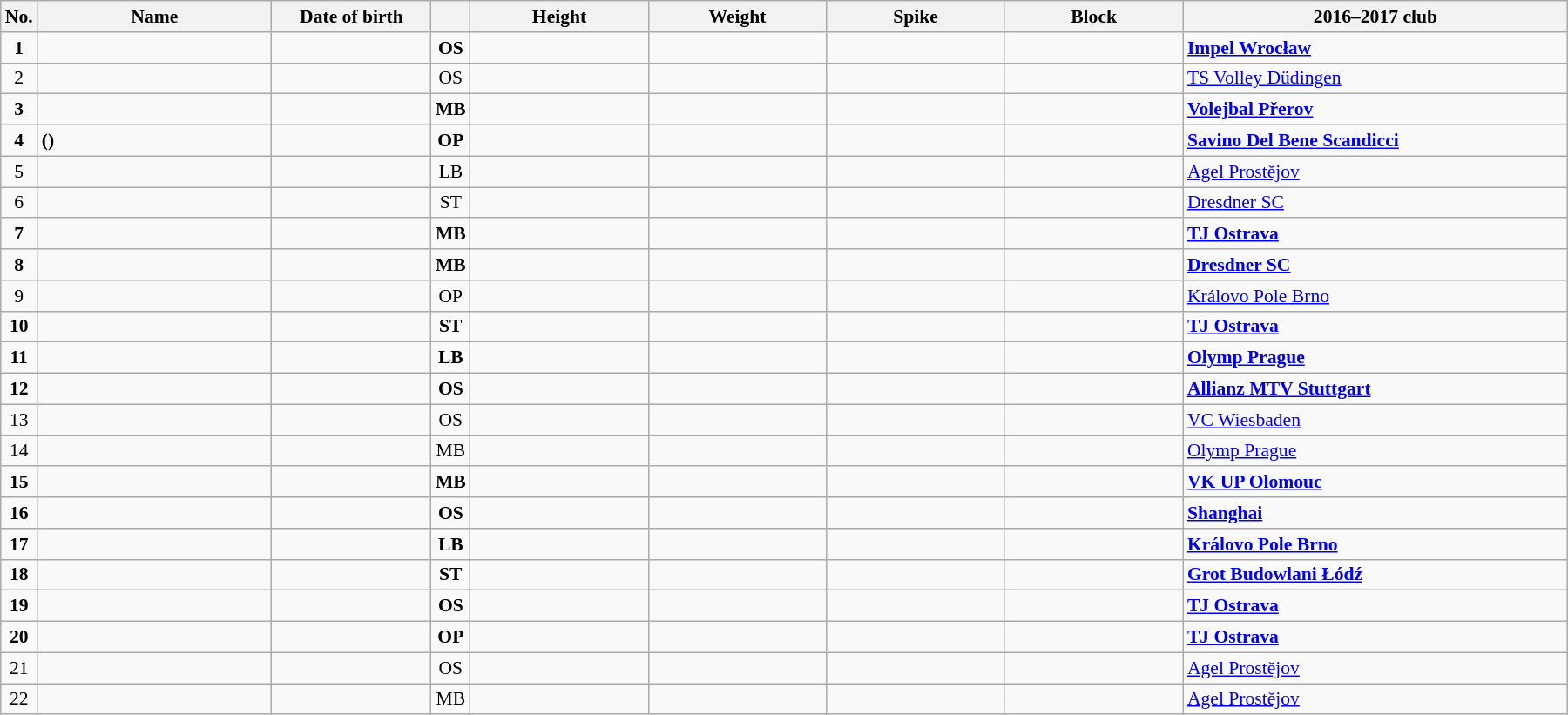<table class="wikitable sortable" style="font-size:90%; text-align:center;">
<tr>
<th>No.</th>
<th style="width:12em">Name</th>
<th style="width:8em">Date of birth</th>
<th></th>
<th style="width:9em">Height</th>
<th style="width:9em">Weight</th>
<th style="width:9em">Spike</th>
<th style="width:9em">Block</th>
<th style="width:20em">2016–2017 club</th>
</tr>
<tr style="font-weight:bold;">
<td>1</td>
<td align=left></td>
<td align=right></td>
<td>OS</td>
<td></td>
<td></td>
<td></td>
<td></td>
<td align=left> <a href='#'>Impel Wrocław</a></td>
</tr>
<tr>
<td>2</td>
<td align=left></td>
<td align=right></td>
<td>OS</td>
<td></td>
<td></td>
<td></td>
<td></td>
<td align=left> <a href='#'>TS Volley Düdingen</a></td>
</tr>
<tr style="font-weight:bold;">
<td>3</td>
<td align=left></td>
<td align=right></td>
<td>MB</td>
<td></td>
<td></td>
<td></td>
<td></td>
<td align=left> <a href='#'>Volejbal Přerov</a></td>
</tr>
<tr style="font-weight:bold;">
<td>4</td>
<td align=left> ()</td>
<td align=right></td>
<td>OP</td>
<td></td>
<td></td>
<td></td>
<td></td>
<td align=left> <a href='#'>Savino Del Bene Scandicci</a></td>
</tr>
<tr>
<td>5</td>
<td align=left></td>
<td align=right></td>
<td>LB</td>
<td></td>
<td></td>
<td></td>
<td></td>
<td align=left> <a href='#'>Agel Prostějov</a></td>
</tr>
<tr>
<td>6</td>
<td align=left></td>
<td align=right></td>
<td>ST</td>
<td></td>
<td></td>
<td></td>
<td></td>
<td align=left> <a href='#'>Dresdner SC</a></td>
</tr>
<tr style="font-weight:bold;">
<td>7</td>
<td align=left></td>
<td align=right></td>
<td>MB</td>
<td></td>
<td></td>
<td></td>
<td></td>
<td align=left> <a href='#'>TJ Ostrava</a></td>
</tr>
<tr style="font-weight:bold;">
<td>8</td>
<td align=left></td>
<td align=right></td>
<td>MB</td>
<td></td>
<td></td>
<td></td>
<td></td>
<td align=left> <a href='#'>Dresdner SC</a></td>
</tr>
<tr>
<td>9</td>
<td align=left></td>
<td align=right></td>
<td>OP</td>
<td></td>
<td></td>
<td></td>
<td></td>
<td align=left> <a href='#'>Královo Pole Brno</a></td>
</tr>
<tr style="font-weight:bold;">
<td>10</td>
<td align=left></td>
<td align=right></td>
<td>ST</td>
<td></td>
<td></td>
<td></td>
<td></td>
<td align=left> <a href='#'>TJ Ostrava</a></td>
</tr>
<tr style="font-weight:bold;">
<td>11</td>
<td align=left></td>
<td align=right></td>
<td>LB</td>
<td></td>
<td></td>
<td></td>
<td></td>
<td align=left> <a href='#'>Olymp Prague</a></td>
</tr>
<tr style="font-weight:bold;">
<td>12</td>
<td align=left></td>
<td align=right></td>
<td>OS</td>
<td></td>
<td></td>
<td></td>
<td></td>
<td align=left> <a href='#'>Allianz MTV Stuttgart</a></td>
</tr>
<tr>
<td>13</td>
<td align=left></td>
<td align=right></td>
<td>OS</td>
<td></td>
<td></td>
<td></td>
<td></td>
<td align=left> <a href='#'>VC Wiesbaden</a></td>
</tr>
<tr>
<td>14</td>
<td align=left></td>
<td align=right></td>
<td>MB</td>
<td></td>
<td></td>
<td></td>
<td></td>
<td align=left> <a href='#'>Olymp Prague</a></td>
</tr>
<tr style="font-weight:bold;">
<td>15</td>
<td align=left></td>
<td align=right></td>
<td>MB</td>
<td></td>
<td></td>
<td></td>
<td></td>
<td align=left> <a href='#'>VK UP Olomouc</a></td>
</tr>
<tr style="font-weight:bold;">
<td>16</td>
<td align=left></td>
<td align=right></td>
<td>OS</td>
<td></td>
<td></td>
<td></td>
<td></td>
<td align=left> <a href='#'>Shanghai</a></td>
</tr>
<tr style="font-weight:bold;">
<td>17</td>
<td align=left></td>
<td align=right></td>
<td>LB</td>
<td></td>
<td></td>
<td></td>
<td></td>
<td align=left> <a href='#'>Královo Pole Brno</a></td>
</tr>
<tr style="font-weight:bold;">
<td>18</td>
<td align=left></td>
<td align=right></td>
<td>ST</td>
<td></td>
<td></td>
<td></td>
<td></td>
<td align=left> <a href='#'>Grot Budowlani Łódź</a></td>
</tr>
<tr style="font-weight:bold;">
<td>19</td>
<td align=left></td>
<td align=right></td>
<td>OS</td>
<td></td>
<td></td>
<td></td>
<td></td>
<td align=left> <a href='#'>TJ Ostrava</a></td>
</tr>
<tr style="font-weight:bold;">
<td>20</td>
<td align=left></td>
<td align=right></td>
<td>OP</td>
<td></td>
<td></td>
<td></td>
<td></td>
<td align=left> <a href='#'>TJ Ostrava</a></td>
</tr>
<tr>
<td>21</td>
<td align=left></td>
<td align=right></td>
<td>OS</td>
<td></td>
<td></td>
<td></td>
<td></td>
<td align=left> <a href='#'>Agel Prostějov</a></td>
</tr>
<tr>
<td>22</td>
<td align=left></td>
<td align=right></td>
<td>MB</td>
<td></td>
<td></td>
<td></td>
<td></td>
<td align=left> <a href='#'>Agel Prostějov</a></td>
</tr>
</table>
